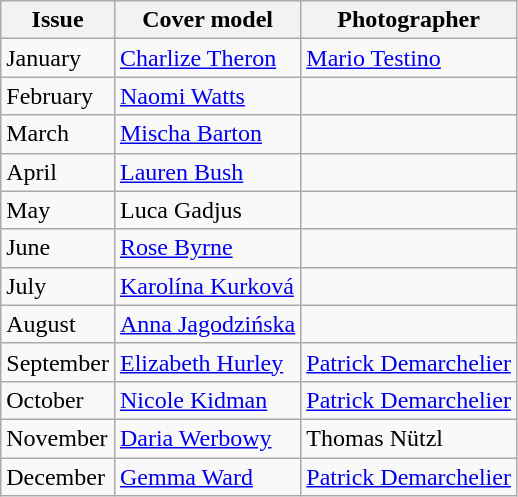<table class="wikitable">
<tr>
<th>Issue</th>
<th>Cover model</th>
<th>Photographer</th>
</tr>
<tr>
<td>January</td>
<td><a href='#'>Charlize Theron</a></td>
<td><a href='#'>Mario Testino</a></td>
</tr>
<tr>
<td>February</td>
<td><a href='#'>Naomi Watts</a></td>
<td></td>
</tr>
<tr>
<td>March</td>
<td><a href='#'>Mischa Barton</a></td>
<td></td>
</tr>
<tr>
<td>April</td>
<td><a href='#'>Lauren Bush</a></td>
<td></td>
</tr>
<tr>
<td>May</td>
<td>Luca Gadjus</td>
<td></td>
</tr>
<tr>
<td>June</td>
<td><a href='#'>Rose Byrne</a></td>
<td></td>
</tr>
<tr>
<td>July</td>
<td><a href='#'>Karolína Kurková</a></td>
<td></td>
</tr>
<tr>
<td>August</td>
<td><a href='#'>Anna Jagodzińska</a></td>
<td></td>
</tr>
<tr>
<td>September</td>
<td><a href='#'>Elizabeth Hurley</a></td>
<td><a href='#'>Patrick Demarchelier</a></td>
</tr>
<tr>
<td>October</td>
<td><a href='#'>Nicole Kidman</a></td>
<td><a href='#'>Patrick Demarchelier</a></td>
</tr>
<tr>
<td>November</td>
<td><a href='#'>Daria Werbowy</a></td>
<td>Thomas Nützl</td>
</tr>
<tr>
<td>December</td>
<td><a href='#'>Gemma Ward</a></td>
<td><a href='#'>Patrick Demarchelier</a></td>
</tr>
</table>
